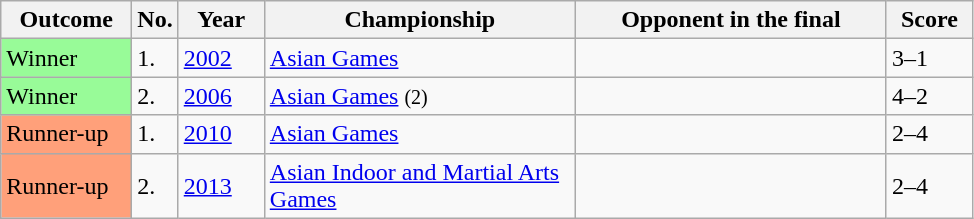<table class="wikitable sortable">
<tr>
<th scope="col" style="width:80px;">Outcome</th>
<th scope="col" style="width:20px;" class="unsortable">No.</th>
<th scope="col" style="width:50px;">Year</th>
<th scope="col" style="width:200px;">Championship</th>
<th scope="col" style="width:200px;">Opponent in the final</th>
<th scope="col" style="text-align:center; width:50px;">Score</th>
</tr>
<tr>
<td style="background:#98FB98">Winner</td>
<td>1.</td>
<td><a href='#'>2002</a></td>
<td><a href='#'>Asian Games</a></td>
<td> </td>
<td>3–1</td>
</tr>
<tr>
<td style="background:#98FB98">Winner</td>
<td>2.</td>
<td><a href='#'>2006</a></td>
<td><a href='#'>Asian Games</a> <small>(2)</small></td>
<td> </td>
<td>4–2</td>
</tr>
<tr>
<td style="background:#ffa07a;">Runner-up</td>
<td>1.</td>
<td><a href='#'>2010</a></td>
<td><a href='#'>Asian Games</a></td>
<td> </td>
<td>2–4</td>
</tr>
<tr>
<td style="background:#ffa07a;">Runner-up</td>
<td>2.</td>
<td><a href='#'>2013</a></td>
<td><a href='#'>Asian Indoor and Martial Arts Games</a></td>
<td> </td>
<td>2–4</td>
</tr>
</table>
